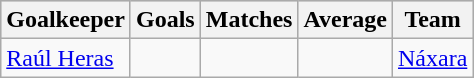<table class="wikitable sortable" class="wikitable">
<tr style="background:#ccc; text-align:center;">
<th>Goalkeeper</th>
<th>Goals</th>
<th>Matches</th>
<th>Average</th>
<th>Team</th>
</tr>
<tr>
<td> <a href='#'>Raúl Heras</a></td>
<td></td>
<td></td>
<td></td>
<td><a href='#'>Náxara</a></td>
</tr>
</table>
